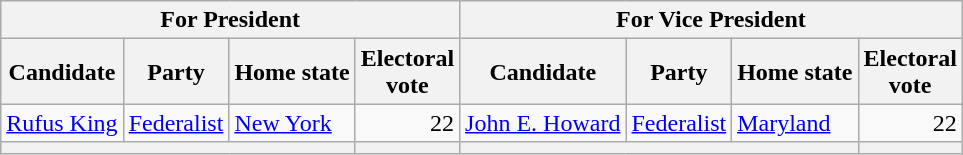<table class=wikitable>
<tr>
<th colspan=4>For President</th>
<th colspan=4>For Vice President</th>
</tr>
<tr>
<th>Candidate</th>
<th>Party</th>
<th>Home state</th>
<th>Electoral<br>vote</th>
<th>Candidate</th>
<th>Party</th>
<th>Home state</th>
<th>Electoral<br>vote</th>
</tr>
<tr>
<td><a href='#'>Rufus King</a></td>
<td><a href='#'>Federalist</a></td>
<td><a href='#'>New York</a></td>
<td align=right>22</td>
<td><a href='#'>John E. Howard</a></td>
<td><a href='#'>Federalist</a></td>
<td><a href='#'>Maryland</a></td>
<td align=right>22</td>
</tr>
<tr>
<th colspan=3></th>
<th></th>
<th colspan=3></th>
<th></th>
</tr>
</table>
